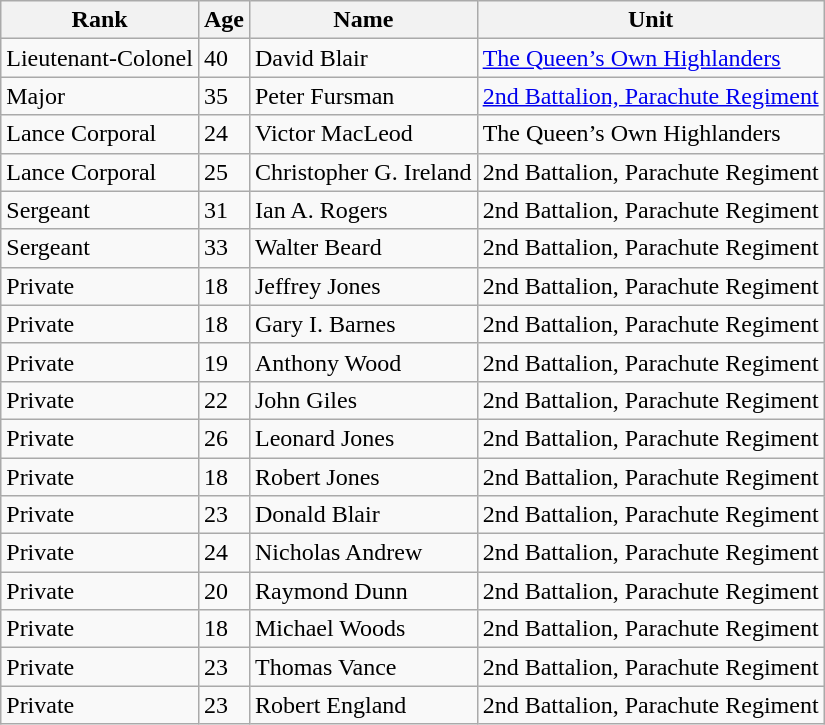<table class="wikitable sortable collapsible">
<tr>
<th>Rank</th>
<th>Age</th>
<th>Name</th>
<th>Unit</th>
</tr>
<tr>
<td>Lieutenant-Colonel</td>
<td>40</td>
<td>David Blair</td>
<td><a href='#'>The Queen’s Own Highlanders</a></td>
</tr>
<tr>
<td>Major</td>
<td>35</td>
<td>Peter Fursman</td>
<td><a href='#'>2nd Battalion, Parachute Regiment</a></td>
</tr>
<tr>
<td>Lance Corporal</td>
<td>24</td>
<td>Victor MacLeod</td>
<td>The Queen’s Own Highlanders</td>
</tr>
<tr>
<td>Lance Corporal</td>
<td>25</td>
<td>Christopher G. Ireland</td>
<td>2nd Battalion, Parachute Regiment</td>
</tr>
<tr>
<td>Sergeant</td>
<td>31</td>
<td>Ian A. Rogers</td>
<td>2nd Battalion, Parachute Regiment</td>
</tr>
<tr>
<td>Sergeant</td>
<td>33</td>
<td>Walter Beard</td>
<td>2nd Battalion, Parachute Regiment</td>
</tr>
<tr>
<td>Private</td>
<td>18</td>
<td>Jeffrey Jones</td>
<td>2nd Battalion, Parachute Regiment</td>
</tr>
<tr>
<td>Private</td>
<td>18</td>
<td>Gary I. Barnes</td>
<td>2nd Battalion, Parachute Regiment</td>
</tr>
<tr>
<td>Private</td>
<td>19</td>
<td>Anthony Wood</td>
<td>2nd Battalion, Parachute Regiment</td>
</tr>
<tr>
<td>Private</td>
<td>22</td>
<td>John Giles</td>
<td>2nd Battalion, Parachute Regiment</td>
</tr>
<tr>
<td>Private</td>
<td>26</td>
<td>Leonard Jones</td>
<td>2nd Battalion, Parachute Regiment</td>
</tr>
<tr>
<td>Private</td>
<td>18</td>
<td>Robert Jones</td>
<td>2nd Battalion, Parachute Regiment</td>
</tr>
<tr>
<td>Private</td>
<td>23</td>
<td>Donald Blair</td>
<td>2nd Battalion, Parachute Regiment</td>
</tr>
<tr>
<td>Private</td>
<td>24</td>
<td>Nicholas Andrew</td>
<td>2nd Battalion, Parachute Regiment</td>
</tr>
<tr>
<td>Private</td>
<td>20</td>
<td>Raymond Dunn</td>
<td>2nd Battalion, Parachute Regiment</td>
</tr>
<tr>
<td>Private</td>
<td>18</td>
<td>Michael Woods</td>
<td>2nd Battalion, Parachute Regiment</td>
</tr>
<tr>
<td>Private</td>
<td>23</td>
<td>Thomas Vance</td>
<td>2nd Battalion, Parachute Regiment</td>
</tr>
<tr>
<td>Private</td>
<td>23</td>
<td>Robert England</td>
<td>2nd Battalion, Parachute Regiment</td>
</tr>
</table>
